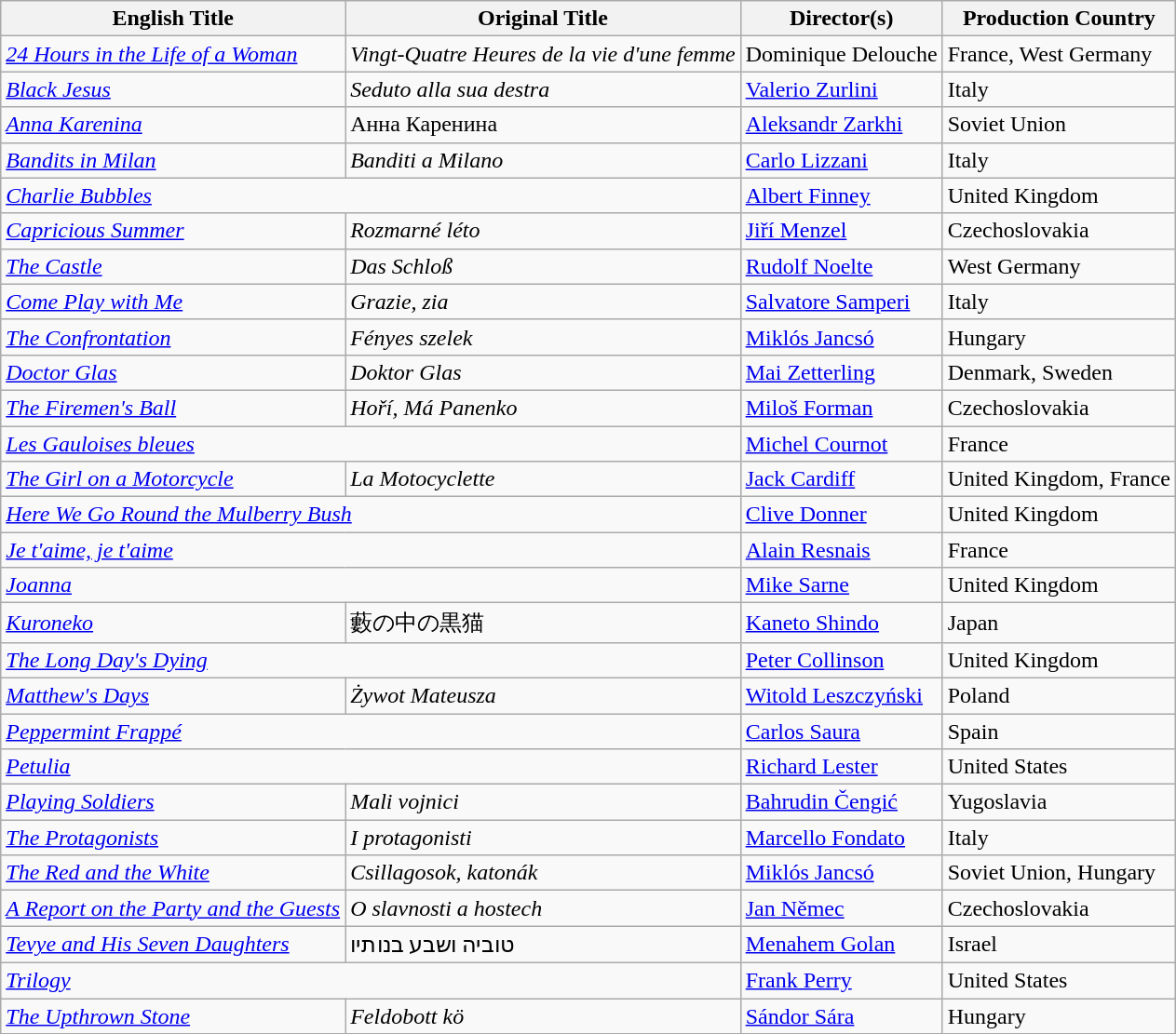<table class="wikitable">
<tr>
<th>English Title</th>
<th>Original Title</th>
<th>Director(s)</th>
<th>Production Country</th>
</tr>
<tr>
<td><em><a href='#'>24 Hours in the Life of a Woman</a></em></td>
<td><em>Vingt-Quatre Heures de la vie d'une femme</em></td>
<td>Dominique Delouche</td>
<td>France, West Germany</td>
</tr>
<tr>
<td><em><a href='#'>Black Jesus</a></em></td>
<td><em>Seduto alla sua destra</em></td>
<td><a href='#'>Valerio Zurlini</a></td>
<td>Italy</td>
</tr>
<tr>
<td><em><a href='#'>Anna Karenina</a></em></td>
<td>Анна Каренина</td>
<td><a href='#'>Aleksandr Zarkhi</a></td>
<td>Soviet Union</td>
</tr>
<tr>
<td><em><a href='#'>Bandits in Milan</a></em></td>
<td><em>Banditi a Milano</em></td>
<td><a href='#'>Carlo Lizzani</a></td>
<td>Italy</td>
</tr>
<tr>
<td colspan="2"><em><a href='#'>Charlie Bubbles</a></em></td>
<td><a href='#'>Albert Finney</a></td>
<td>United Kingdom</td>
</tr>
<tr>
<td><em><a href='#'>Capricious Summer</a></em></td>
<td><em>Rozmarné léto</em></td>
<td><a href='#'>Jiří Menzel</a></td>
<td>Czechoslovakia</td>
</tr>
<tr>
<td><a href='#'><em>The Castle</em></a></td>
<td><em>Das Schloß</em></td>
<td><a href='#'>Rudolf Noelte</a></td>
<td>West Germany</td>
</tr>
<tr>
<td><em><a href='#'>Come Play with Me</a></em></td>
<td><em>Grazie, zia</em></td>
<td><a href='#'>Salvatore Samperi</a></td>
<td>Italy</td>
</tr>
<tr>
<td><em><a href='#'>The Confrontation</a></em></td>
<td><em>Fényes szelek</em></td>
<td><a href='#'>Miklós Jancsó</a></td>
<td>Hungary</td>
</tr>
<tr>
<td><em><a href='#'>Doctor Glas</a></em></td>
<td><em>Doktor Glas</em></td>
<td><a href='#'>Mai Zetterling</a></td>
<td>Denmark, Sweden</td>
</tr>
<tr>
<td><em><a href='#'>The Firemen's Ball</a></em></td>
<td><em>Hoří, Má Panenko</em></td>
<td><a href='#'>Miloš Forman</a></td>
<td>Czechoslovakia</td>
</tr>
<tr>
<td colspan="2"><em><a href='#'>Les Gauloises bleues</a></em></td>
<td><a href='#'>Michel Cournot</a></td>
<td>France</td>
</tr>
<tr>
<td><em><a href='#'>The Girl on a Motorcycle</a></em></td>
<td><em>La Motocyclette</em></td>
<td><a href='#'>Jack Cardiff</a></td>
<td>United Kingdom, France</td>
</tr>
<tr>
<td colspan="2"><em><a href='#'>Here We Go Round the Mulberry Bush</a></em></td>
<td><a href='#'>Clive Donner</a></td>
<td>United Kingdom</td>
</tr>
<tr>
<td colspan="2"><em><a href='#'>Je t'aime, je t'aime</a></em></td>
<td><a href='#'>Alain Resnais</a></td>
<td>France</td>
</tr>
<tr>
<td colspan="2"><em><a href='#'>Joanna</a></em></td>
<td><a href='#'>Mike Sarne</a></td>
<td>United Kingdom</td>
</tr>
<tr>
<td><em><a href='#'>Kuroneko</a></em></td>
<td>藪の中の黒猫</td>
<td><a href='#'>Kaneto Shindo</a></td>
<td>Japan</td>
</tr>
<tr>
<td colspan="2"><em><a href='#'>The Long Day's Dying</a></em></td>
<td><a href='#'>Peter Collinson</a></td>
<td>United Kingdom</td>
</tr>
<tr>
<td><em><a href='#'>Matthew's Days</a></em></td>
<td><em>Żywot Mateusza</em></td>
<td><a href='#'>Witold Leszczyński</a></td>
<td>Poland</td>
</tr>
<tr>
<td colspan="2"><em><a href='#'>Peppermint Frappé</a></em></td>
<td><a href='#'>Carlos Saura</a></td>
<td>Spain</td>
</tr>
<tr>
<td colspan="2"><em><a href='#'>Petulia</a></em></td>
<td><a href='#'>Richard Lester</a></td>
<td>United States</td>
</tr>
<tr>
<td><em><a href='#'>Playing Soldiers</a></em></td>
<td><em>Mali vojnici</em></td>
<td><a href='#'>Bahrudin Čengić</a></td>
<td>Yugoslavia</td>
</tr>
<tr>
<td><em><a href='#'>The Protagonists</a></em></td>
<td><em>I protagonisti</em></td>
<td><a href='#'>Marcello Fondato</a></td>
<td>Italy</td>
</tr>
<tr>
<td><em><a href='#'>The Red and the White</a></em></td>
<td><em>Csillagosok, katonák</em></td>
<td><a href='#'>Miklós Jancsó</a></td>
<td>Soviet Union, Hungary</td>
</tr>
<tr>
<td><em><a href='#'>A Report on the Party and the Guests</a></em></td>
<td><em>O slavnosti a hostech</em></td>
<td><a href='#'>Jan Němec</a></td>
<td>Czechoslovakia</td>
</tr>
<tr>
<td><em><a href='#'>Tevye and His Seven Daughters</a></em></td>
<td>טוביה ושבע בנותיו</td>
<td><a href='#'>Menahem Golan</a></td>
<td>Israel</td>
</tr>
<tr>
<td colspan="2"><em><a href='#'>Trilogy</a></em></td>
<td><a href='#'>Frank Perry</a></td>
<td>United States</td>
</tr>
<tr>
<td><em><a href='#'>The Upthrown Stone</a></em></td>
<td><em>Feldobott kö</em></td>
<td><a href='#'>Sándor Sára</a></td>
<td>Hungary</td>
</tr>
</table>
